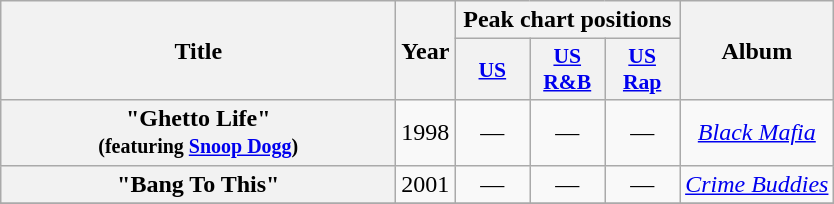<table class="wikitable plainrowheaders" style="text-align:center;">
<tr>
<th scope="col" rowspan="2" style="width:16em;">Title</th>
<th scope="col" rowspan="2">Year</th>
<th scope="col" colspan="3">Peak chart positions</th>
<th scope="col" rowspan="2">Album</th>
</tr>
<tr>
<th style="width:3em; font-size:90%"><a href='#'>US</a></th>
<th style="width:3em; font-size:90%"><a href='#'>US<br>R&B</a></th>
<th style="width:3em; font-size:90%"><a href='#'>US<br>Rap</a></th>
</tr>
<tr>
<th scope="row">"Ghetto Life"<br><small>(featuring <a href='#'>Snoop Dogg</a>)</small></th>
<td>1998</td>
<td>—</td>
<td>—</td>
<td>—</td>
<td><em><a href='#'>Black Mafia</a></em></td>
</tr>
<tr>
<th scope="row">"Bang To This"</th>
<td>2001</td>
<td>—</td>
<td>—</td>
<td>—</td>
<td><em><a href='#'>Crime Buddies</a></em></td>
</tr>
<tr>
</tr>
</table>
